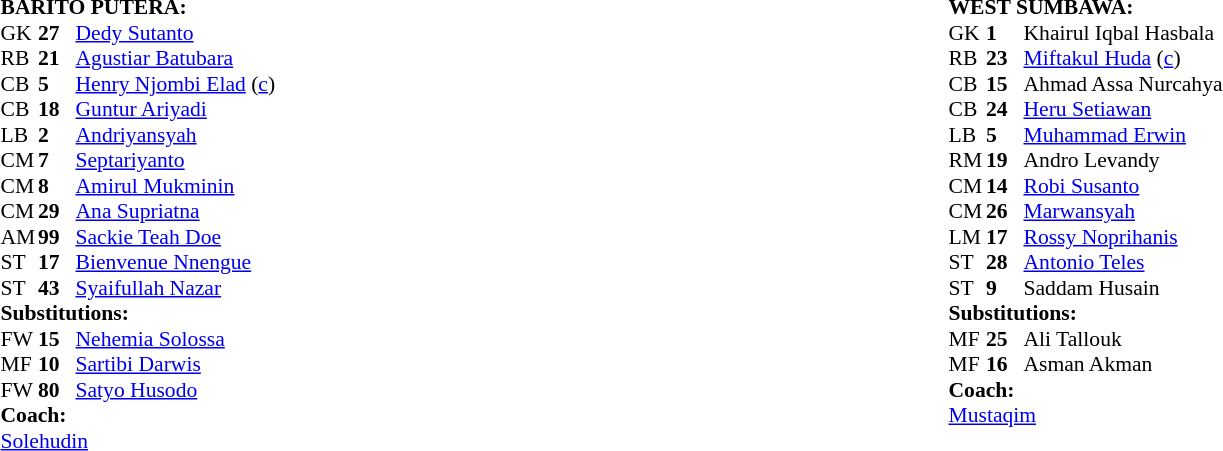<table width="100%">
<tr>
<td valign="top" width="40%"><br><table style="font-size: 90%" cellspacing="0" cellpadding="0">
<tr>
<td colspan=4><strong>BARITO PUTERA:</strong></td>
</tr>
<tr>
<th width="25"></th>
<th width="25"></th>
</tr>
<tr>
<td>GK</td>
<td><strong>27</strong></td>
<td><a href='#'>Dedy Sutanto</a></td>
</tr>
<tr>
<td>RB</td>
<td><strong>21</strong></td>
<td><a href='#'>Agustiar Batubara</a></td>
</tr>
<tr>
<td>CB</td>
<td><strong>5</strong></td>
<td>  <a href='#'>Henry Njombi Elad</a> (<a href='#'>c</a>)</td>
</tr>
<tr>
<td>CB</td>
<td><strong>18</strong></td>
<td><a href='#'>Guntur Ariyadi</a></td>
</tr>
<tr>
<td>LB</td>
<td><strong>2</strong></td>
<td><a href='#'>Andriyansyah</a></td>
<td></td>
</tr>
<tr>
<td>CM</td>
<td><strong>7</strong></td>
<td><a href='#'>Septariyanto</a></td>
<td></td>
<td></td>
</tr>
<tr>
<td>CM</td>
<td><strong>8</strong></td>
<td><a href='#'>Amirul Mukminin</a></td>
</tr>
<tr>
<td>CM</td>
<td><strong>29</strong></td>
<td><a href='#'>Ana Supriatna</a></td>
<td></td>
<td></td>
</tr>
<tr>
<td>AM</td>
<td><strong>99</strong></td>
<td> <a href='#'>Sackie Teah Doe</a></td>
<td></td>
</tr>
<tr>
<td>ST</td>
<td><strong>17</strong></td>
<td> <a href='#'>Bienvenue Nnengue</a></td>
</tr>
<tr>
<td>ST</td>
<td><strong>43</strong></td>
<td><a href='#'>Syaifullah Nazar</a></td>
<td></td>
<td></td>
</tr>
<tr>
<td colspan=3><strong>Substitutions:</strong></td>
</tr>
<tr>
<td>FW</td>
<td><strong>15</strong></td>
<td><a href='#'>Nehemia Solossa</a></td>
<td></td>
<td></td>
</tr>
<tr>
<td>MF</td>
<td><strong>10</strong></td>
<td><a href='#'>Sartibi Darwis</a></td>
<td></td>
<td></td>
</tr>
<tr>
<td>FW</td>
<td><strong>80</strong></td>
<td><a href='#'>Satyo Husodo</a></td>
<td></td>
<td></td>
</tr>
<tr>
<td colspan=3><strong>Coach:</strong></td>
</tr>
<tr>
<td colspan=3><a href='#'>Solehudin</a></td>
</tr>
<tr>
</tr>
</table>
</td>
<td valign="top"></td>
<td valign="top" width="50%"><br><table style="font-size: 90%" cellspacing="0" cellpadding="0">
<tr>
<td colspan=4><strong>WEST SUMBAWA:</strong></td>
</tr>
<tr>
<th width="25"></th>
<th width="25"></th>
</tr>
<tr>
<td>GK</td>
<td><strong>1</strong></td>
<td>Khairul Iqbal Hasbala</td>
</tr>
<tr>
<td>RB</td>
<td><strong>23</strong></td>
<td><a href='#'>Miftakul Huda</a> (<a href='#'>c</a>)</td>
</tr>
<tr>
<td>CB</td>
<td><strong>15</strong></td>
<td>Ahmad Assa Nurcahya</td>
</tr>
<tr>
<td>CB</td>
<td><strong>24</strong></td>
<td><a href='#'>Heru Setiawan</a></td>
<td></td>
</tr>
<tr>
<td>LB</td>
<td><strong>5</strong></td>
<td><a href='#'>Muhammad Erwin</a></td>
</tr>
<tr>
<td>RM</td>
<td><strong>19</strong></td>
<td>Andro Levandy</td>
</tr>
<tr>
<td>CM</td>
<td><strong>14</strong></td>
<td><a href='#'>Robi Susanto</a></td>
<td></td>
<td></td>
</tr>
<tr>
<td>CM</td>
<td><strong>26</strong></td>
<td><a href='#'>Marwansyah</a></td>
<td></td>
<td></td>
</tr>
<tr>
<td>LM</td>
<td><strong>17</strong></td>
<td><a href='#'>Rossy Noprihanis</a></td>
</tr>
<tr>
<td>ST</td>
<td><strong>28</strong></td>
<td> <a href='#'>Antonio Teles</a></td>
</tr>
<tr>
<td>ST</td>
<td><strong>9</strong></td>
<td>Saddam Husain</td>
</tr>
<tr>
<td colspan=3><strong>Substitutions:</strong></td>
</tr>
<tr>
<td>MF</td>
<td><strong>25</strong></td>
<td> Ali Tallouk</td>
<td></td>
<td></td>
</tr>
<tr>
<td>MF</td>
<td><strong>16</strong></td>
<td>Asman Akman</td>
<td></td>
<td></td>
</tr>
<tr>
<td colspan=3><strong>Coach:</strong></td>
</tr>
<tr>
<td colspan=3><a href='#'>Mustaqim</a></td>
</tr>
<tr>
</tr>
</table>
</td>
</tr>
</table>
